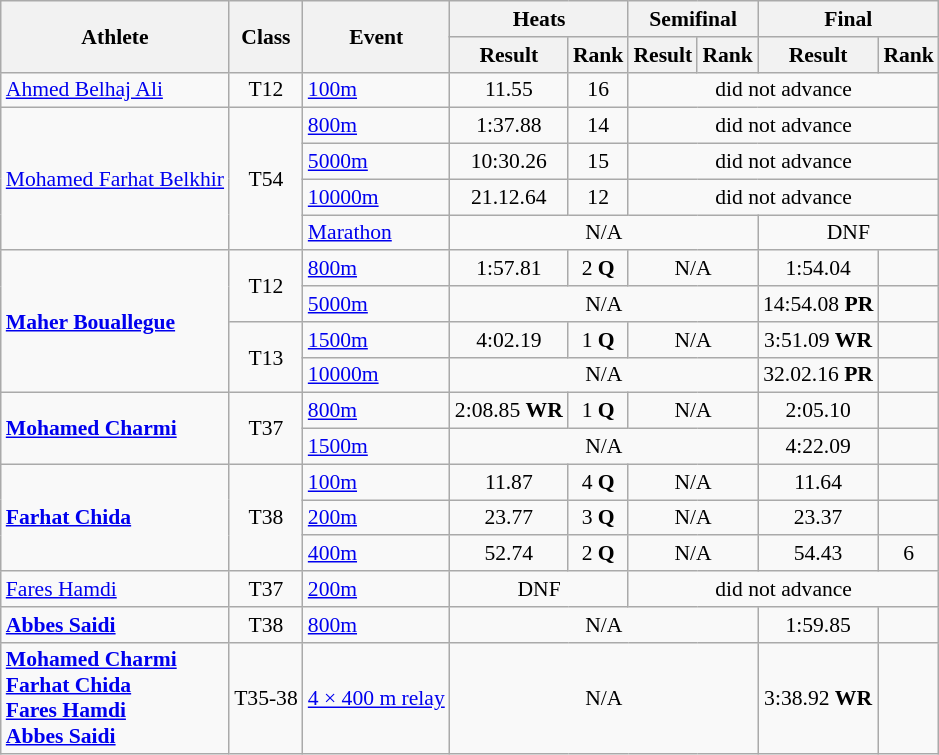<table class=wikitable style="font-size:90%">
<tr>
<th rowspan="2">Athlete</th>
<th rowspan="2">Class</th>
<th rowspan="2">Event</th>
<th colspan="2">Heats</th>
<th colspan="2">Semifinal</th>
<th colspan="2">Final</th>
</tr>
<tr>
<th>Result</th>
<th>Rank</th>
<th>Result</th>
<th>Rank</th>
<th>Result</th>
<th>Rank</th>
</tr>
<tr>
<td><a href='#'>Ahmed Belhaj Ali</a></td>
<td style="text-align:center;">T12</td>
<td><a href='#'>100m</a></td>
<td style="text-align:center;">11.55</td>
<td style="text-align:center;">16</td>
<td style="text-align:center;" colspan="4">did not advance</td>
</tr>
<tr>
<td rowspan="4"><a href='#'>Mohamed Farhat Belkhir</a></td>
<td rowspan="4" style="text-align:center;">T54</td>
<td><a href='#'>800m</a></td>
<td style="text-align:center;">1:37.88</td>
<td style="text-align:center;">14</td>
<td style="text-align:center;" colspan="4">did not advance</td>
</tr>
<tr>
<td><a href='#'>5000m</a></td>
<td style="text-align:center;">10:30.26</td>
<td style="text-align:center;">15</td>
<td style="text-align:center;" colspan="4">did not advance</td>
</tr>
<tr>
<td><a href='#'>10000m</a></td>
<td style="text-align:center;">21.12.64</td>
<td style="text-align:center;">12</td>
<td style="text-align:center;" colspan="4">did not advance</td>
</tr>
<tr>
<td><a href='#'>Marathon</a></td>
<td style="text-align:center;" colspan="4">N/A</td>
<td style="text-align:center;" colspan="2">DNF</td>
</tr>
<tr>
<td rowspan="4"><strong><a href='#'>Maher Bouallegue</a></strong></td>
<td rowspan="2" style="text-align:center;">T12</td>
<td><a href='#'>800m</a></td>
<td style="text-align:center;">1:57.81</td>
<td style="text-align:center;">2 <strong>Q</strong></td>
<td style="text-align:center;" colspan="2">N/A</td>
<td style="text-align:center;">1:54.04</td>
<td style="text-align:center;"></td>
</tr>
<tr>
<td><a href='#'>5000m</a></td>
<td style="text-align:center;" colspan="4">N/A</td>
<td style="text-align:center;">14:54.08 <strong>PR</strong></td>
<td style="text-align:center;"></td>
</tr>
<tr>
<td rowspan="2" style="text-align:center;">T13</td>
<td><a href='#'>1500m</a></td>
<td style="text-align:center;">4:02.19</td>
<td style="text-align:center;">1 <strong>Q</strong></td>
<td style="text-align:center;" colspan="2">N/A</td>
<td style="text-align:center;">3:51.09 <strong>WR</strong></td>
<td style="text-align:center;"></td>
</tr>
<tr>
<td><a href='#'>10000m</a></td>
<td style="text-align:center;" colspan="4">N/A</td>
<td style="text-align:center;">32.02.16 <strong>PR</strong></td>
<td style="text-align:center;"></td>
</tr>
<tr>
<td rowspan="2"><strong><a href='#'>Mohamed Charmi</a></strong></td>
<td rowspan="2" style="text-align:center;">T37</td>
<td><a href='#'>800m</a></td>
<td style="text-align:center;">2:08.85 <strong>WR</strong></td>
<td style="text-align:center;">1 <strong>Q</strong></td>
<td style="text-align:center;" colspan="2">N/A</td>
<td style="text-align:center;">2:05.10</td>
<td style="text-align:center;"></td>
</tr>
<tr>
<td><a href='#'>1500m</a></td>
<td style="text-align:center;" colspan="4">N/A</td>
<td style="text-align:center;">4:22.09</td>
<td style="text-align:center;"></td>
</tr>
<tr>
<td rowspan="3"><strong><a href='#'>Farhat Chida</a></strong></td>
<td rowspan="3" style="text-align:center;">T38</td>
<td><a href='#'>100m</a></td>
<td style="text-align:center;">11.87</td>
<td style="text-align:center;">4 <strong>Q</strong></td>
<td style="text-align:center;" colspan="2">N/A</td>
<td style="text-align:center;">11.64</td>
<td style="text-align:center;"></td>
</tr>
<tr>
<td><a href='#'>200m</a></td>
<td style="text-align:center;">23.77</td>
<td style="text-align:center;">3 <strong>Q</strong></td>
<td style="text-align:center;" colspan="2">N/A</td>
<td style="text-align:center;">23.37</td>
<td style="text-align:center;"></td>
</tr>
<tr>
<td><a href='#'>400m</a></td>
<td style="text-align:center;">52.74</td>
<td style="text-align:center;">2 <strong>Q</strong></td>
<td style="text-align:center;" colspan="2">N/A</td>
<td style="text-align:center;">54.43</td>
<td style="text-align:center;">6</td>
</tr>
<tr>
<td><a href='#'>Fares Hamdi</a></td>
<td style="text-align:center;">T37</td>
<td><a href='#'>200m</a></td>
<td style="text-align:center;" colspan="2">DNF</td>
<td style="text-align:center;" colspan="4">did not advance</td>
</tr>
<tr>
<td><strong><a href='#'>Abbes Saidi</a></strong></td>
<td style="text-align:center;">T38</td>
<td><a href='#'>800m</a></td>
<td style="text-align:center;" colspan="4">N/A</td>
<td style="text-align:center;">1:59.85</td>
<td style="text-align:center;"></td>
</tr>
<tr>
<td><strong><a href='#'>Mohamed Charmi</a></strong><br> <strong><a href='#'>Farhat Chida</a></strong><br> <strong><a href='#'>Fares Hamdi</a></strong><br> <strong><a href='#'>Abbes Saidi</a></strong></td>
<td style="text-align:center;">T35-38</td>
<td><a href='#'>4 × 400 m relay</a></td>
<td style="text-align:center;" colspan="4">N/A</td>
<td style="text-align:center;">3:38.92 <strong>WR</strong></td>
<td style="text-align:center;"></td>
</tr>
</table>
